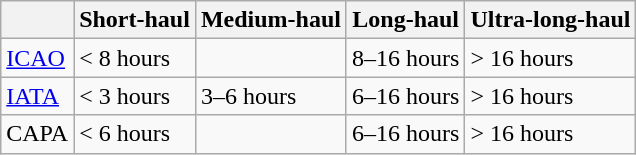<table class="wikitable">
<tr>
<th></th>
<th>Short-haul</th>
<th>Medium-haul</th>
<th>Long-haul</th>
<th>Ultra-long-haul</th>
</tr>
<tr>
<td><a href='#'>ICAO</a></td>
<td>< 8 hours</td>
<td></td>
<td>8–16 hours</td>
<td>> 16 hours</td>
</tr>
<tr>
<td><a href='#'>IATA</a></td>
<td>< 3 hours</td>
<td>3–6 hours</td>
<td>6–16 hours</td>
<td>> 16 hours</td>
</tr>
<tr>
<td>CAPA </td>
<td>< 6 hours</td>
<td></td>
<td>6–16 hours</td>
<td>> 16 hours</td>
</tr>
</table>
